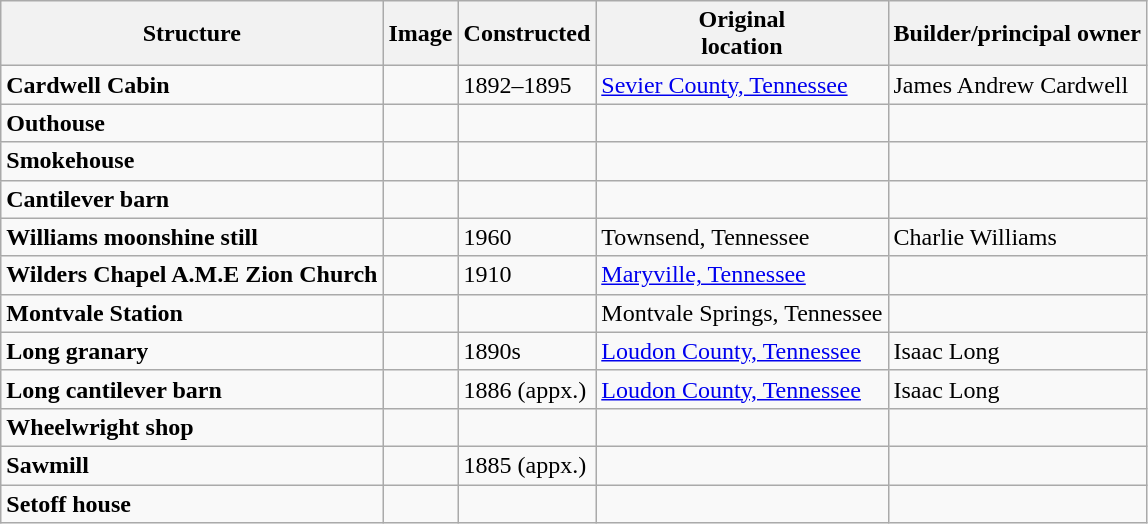<table class="wikitable">
<tr>
<th>Structure</th>
<th>Image</th>
<th>Constructed</th>
<th>Original<br> location</th>
<th>Builder/principal owner</th>
</tr>
<tr>
<td><strong>Cardwell Cabin</strong></td>
<td></td>
<td>1892–1895</td>
<td><a href='#'>Sevier County, Tennessee</a></td>
<td>James Andrew Cardwell</td>
</tr>
<tr>
<td><strong>Outhouse</strong></td>
<td></td>
<td></td>
<td></td>
<td></td>
</tr>
<tr>
<td><strong>Smokehouse</strong></td>
<td></td>
<td></td>
<td></td>
<td></td>
</tr>
<tr>
<td><strong>Cantilever barn</strong></td>
<td></td>
<td></td>
<td></td>
<td></td>
</tr>
<tr>
<td><strong>Williams moonshine still</strong></td>
<td></td>
<td>1960</td>
<td>Townsend, Tennessee</td>
<td>Charlie Williams</td>
</tr>
<tr>
<td><strong>Wilders Chapel A.M.E Zion Church</strong></td>
<td></td>
<td>1910</td>
<td><a href='#'>Maryville, Tennessee</a></td>
<td></td>
</tr>
<tr>
<td><strong>Montvale Station</strong></td>
<td></td>
<td></td>
<td>Montvale Springs, Tennessee</td>
<td></td>
</tr>
<tr>
<td><strong>Long granary</strong></td>
<td></td>
<td>1890s</td>
<td><a href='#'>Loudon County, Tennessee</a></td>
<td>Isaac Long</td>
</tr>
<tr>
<td><strong>Long cantilever barn</strong></td>
<td></td>
<td>1886 (appx.)</td>
<td><a href='#'>Loudon County, Tennessee</a></td>
<td>Isaac Long</td>
</tr>
<tr>
<td><strong>Wheelwright shop</strong></td>
<td></td>
<td></td>
<td></td>
<td></td>
</tr>
<tr>
<td><strong>Sawmill</strong></td>
<td></td>
<td>1885 (appx.)</td>
<td></td>
<td></td>
</tr>
<tr>
<td><strong>Setoff house</strong></td>
<td></td>
<td></td>
<td></td>
<td></td>
</tr>
</table>
